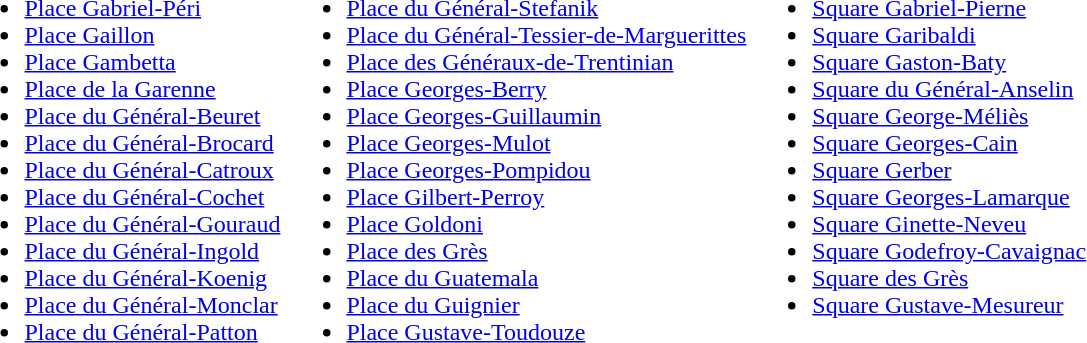<table>
<tr>
<td valign="top"><br><ul><li><a href='#'>Place Gabriel-Péri</a></li><li><a href='#'>Place Gaillon</a></li><li><a href='#'>Place Gambetta</a></li><li><a href='#'>Place de la Garenne</a></li><li><a href='#'>Place du Général-Beuret</a></li><li><a href='#'>Place du Général-Brocard</a></li><li><a href='#'>Place du Général-Catroux</a></li><li><a href='#'>Place du Général-Cochet</a></li><li><a href='#'>Place du Général-Gouraud</a></li><li><a href='#'>Place du Général-Ingold</a></li><li><a href='#'>Place du Général-Koenig</a></li><li><a href='#'>Place du Général-Monclar</a></li><li><a href='#'>Place du Général-Patton</a></li></ul></td>
<td valign="top"><br><ul><li><a href='#'>Place du Général-Stefanik</a></li><li><a href='#'>Place du Général-Tessier-de-Marguerittes</a></li><li><a href='#'>Place des Généraux-de-Trentinian</a></li><li><a href='#'>Place Georges-Berry</a></li><li><a href='#'>Place Georges-Guillaumin</a></li><li><a href='#'>Place Georges-Mulot</a></li><li><a href='#'>Place Georges-Pompidou</a></li><li><a href='#'>Place Gilbert-Perroy</a></li><li><a href='#'>Place Goldoni</a></li><li><a href='#'>Place des Grès</a></li><li><a href='#'>Place du Guatemala</a></li><li><a href='#'>Place du Guignier</a></li><li><a href='#'>Place Gustave-Toudouze</a></li></ul></td>
<td valign="top"><br><ul><li><a href='#'>Square Gabriel-Pierne</a></li><li><a href='#'>Square Garibaldi</a></li><li><a href='#'>Square Gaston-Baty</a></li><li><a href='#'>Square du Général-Anselin</a></li><li><a href='#'>Square George-Méliès</a></li><li><a href='#'>Square Georges-Cain</a></li><li><a href='#'>Square Gerber</a></li><li><a href='#'>Square Georges-Lamarque</a></li><li><a href='#'>Square Ginette-Neveu</a></li><li><a href='#'>Square Godefroy-Cavaignac</a></li><li><a href='#'>Square des Grès</a></li><li><a href='#'>Square Gustave-Mesureur</a></li></ul></td>
</tr>
</table>
